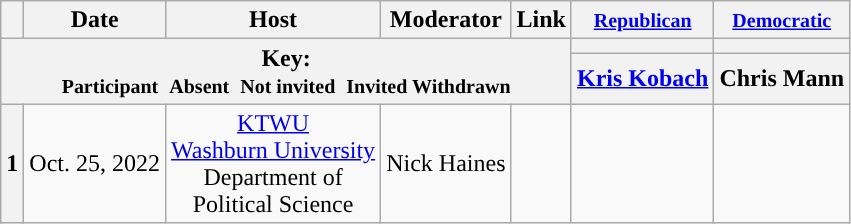<table class="wikitable" style="text-align:center;">
<tr>
<th scope="col"></th>
<th scope="col">Date</th>
<th scope="col">Host</th>
<th scope="col">Moderator</th>
<th scope="col">Link</th>
<th scope="col"><small><a href='#'>Republican</a></small></th>
<th scope="col"><small><a href='#'>Democratic</a></small></th>
</tr>
<tr>
<th colspan="5" rowspan="2">Key:<br> <small>Participant </small>  <small>Absent </small>  <small>Not invited </small>  <small>Invited  Withdrawn</small></th>
<th scope="col" style="background:"></th>
<th scope="col" style="background:"></th>
</tr>
<tr>
<th scope="col"><a href='#'>Kris Kobach</a></th>
<th scope="col">Chris Mann</th>
</tr>
<tr>
<th>1</th>
<td style="white-space:nowrap;">Oct. 25, 2022</td>
<td style="white-space:nowrap;"><a href='#'>KTWU</a><br><a href='#'>Washburn University</a><br>Department of<br>Political Science</td>
<td style="white-space:nowrap;">Nick Haines</td>
<td style="white-space:nowrap;"></td>
<td></td>
<td></td>
</tr>
</table>
